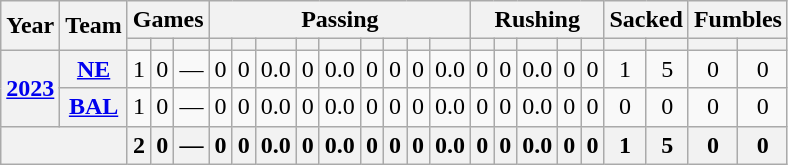<table class="wikitable" style="text-align:center;">
<tr>
<th rowspan="2">Year</th>
<th rowspan="2">Team</th>
<th colspan="3">Games</th>
<th colspan="9">Passing</th>
<th colspan="5">Rushing</th>
<th colspan="2">Sacked</th>
<th colspan="2">Fumbles</th>
</tr>
<tr>
<th></th>
<th></th>
<th></th>
<th></th>
<th></th>
<th></th>
<th></th>
<th></th>
<th></th>
<th></th>
<th></th>
<th></th>
<th></th>
<th></th>
<th></th>
<th></th>
<th></th>
<th></th>
<th></th>
<th></th>
<th></th>
</tr>
<tr>
<th rowspan="2"><a href='#'>2023</a></th>
<th><a href='#'>NE</a></th>
<td>1</td>
<td>0</td>
<td>—</td>
<td>0</td>
<td>0</td>
<td>0.0</td>
<td>0</td>
<td>0.0</td>
<td>0</td>
<td>0</td>
<td>0</td>
<td>0.0</td>
<td>0</td>
<td>0</td>
<td>0.0</td>
<td>0</td>
<td>0</td>
<td>1</td>
<td>5</td>
<td>0</td>
<td>0</td>
</tr>
<tr>
<th><a href='#'>BAL</a></th>
<td>1</td>
<td>0</td>
<td>—</td>
<td>0</td>
<td>0</td>
<td>0.0</td>
<td>0</td>
<td>0.0</td>
<td>0</td>
<td>0</td>
<td>0</td>
<td>0.0</td>
<td>0</td>
<td>0</td>
<td>0.0</td>
<td>0</td>
<td>0</td>
<td>0</td>
<td>0</td>
<td>0</td>
<td>0</td>
</tr>
<tr>
<th colspan="2"></th>
<th>2</th>
<th>0</th>
<th>—</th>
<th>0</th>
<th>0</th>
<th>0.0</th>
<th>0</th>
<th>0.0</th>
<th>0</th>
<th>0</th>
<th>0</th>
<th>0.0</th>
<th>0</th>
<th>0</th>
<th>0.0</th>
<th>0</th>
<th>0</th>
<th>1</th>
<th>5</th>
<th>0</th>
<th>0</th>
</tr>
</table>
